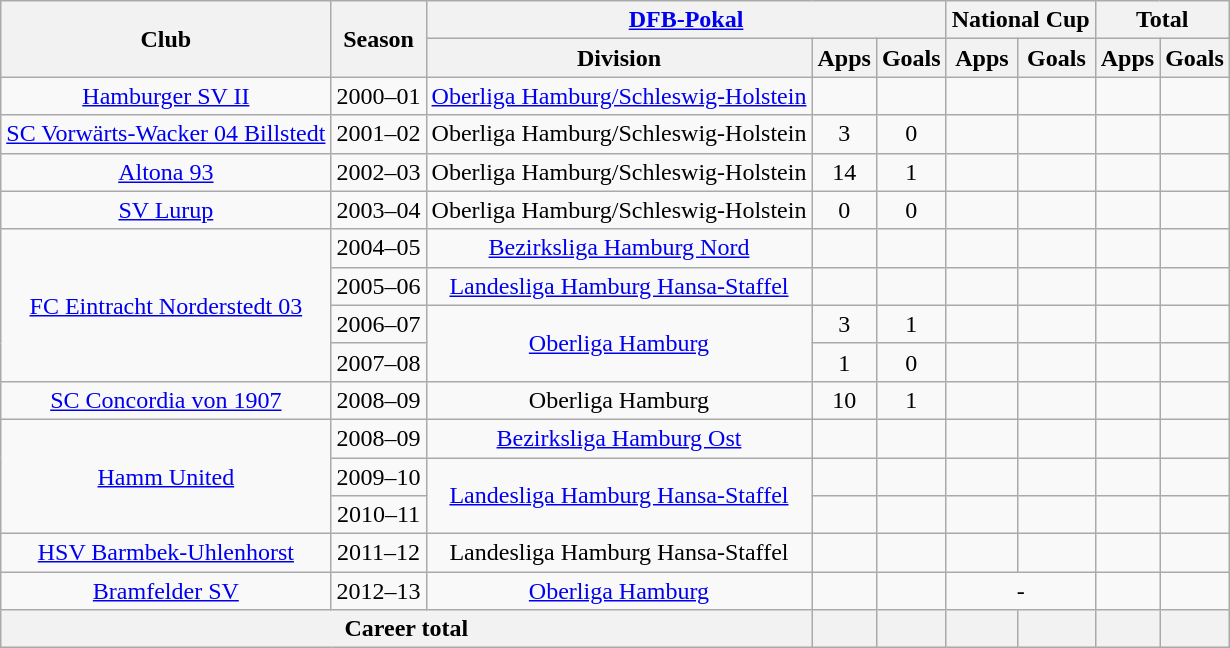<table class="wikitable" style="text-align:center">
<tr>
<th rowspan="2">Club</th>
<th rowspan="2">Season</th>
<th colspan="3"><a href='#'>DFB-Pokal</a></th>
<th colspan="2">National Cup</th>
<th colspan="2">Total</th>
</tr>
<tr>
<th>Division</th>
<th>Apps</th>
<th>Goals</th>
<th>Apps</th>
<th>Goals</th>
<th>Apps</th>
<th>Goals</th>
</tr>
<tr>
<td><a href='#'>Hamburger SV II</a></td>
<td>2000–01</td>
<td><a href='#'>Oberliga Hamburg/Schleswig-Holstein</a></td>
<td></td>
<td></td>
<td></td>
<td></td>
<td></td>
<td></td>
</tr>
<tr>
<td><a href='#'>SC Vorwärts-Wacker 04 Billstedt</a></td>
<td>2001–02</td>
<td>Oberliga Hamburg/Schleswig-Holstein</td>
<td>3</td>
<td>0</td>
<td></td>
<td></td>
<td></td>
<td></td>
</tr>
<tr>
<td><a href='#'>Altona 93</a></td>
<td>2002–03</td>
<td>Oberliga Hamburg/Schleswig-Holstein</td>
<td>14</td>
<td>1</td>
<td></td>
<td></td>
<td></td>
<td></td>
</tr>
<tr>
<td><a href='#'>SV Lurup</a></td>
<td>2003–04</td>
<td>Oberliga Hamburg/Schleswig-Holstein</td>
<td>0</td>
<td>0</td>
<td></td>
<td></td>
<td></td>
<td></td>
</tr>
<tr>
<td rowspan="4"><a href='#'>FC Eintracht Norderstedt 03</a></td>
<td>2004–05</td>
<td><a href='#'>Bezirksliga Hamburg Nord</a></td>
<td></td>
<td></td>
<td></td>
<td></td>
<td></td>
<td></td>
</tr>
<tr>
<td>2005–06</td>
<td><a href='#'>Landesliga Hamburg Hansa-Staffel</a></td>
<td></td>
<td></td>
<td></td>
<td></td>
<td></td>
<td></td>
</tr>
<tr>
<td>2006–07</td>
<td rowspan="2"><a href='#'>Oberliga Hamburg</a></td>
<td>3</td>
<td>1</td>
<td></td>
<td></td>
<td></td>
<td></td>
</tr>
<tr>
<td>2007–08</td>
<td>1</td>
<td>0</td>
<td></td>
<td></td>
<td></td>
<td></td>
</tr>
<tr>
<td><a href='#'>SC Concordia von 1907</a></td>
<td>2008–09</td>
<td>Oberliga Hamburg</td>
<td>10</td>
<td>1</td>
<td></td>
<td></td>
<td></td>
<td></td>
</tr>
<tr>
<td rowspan="3"><a href='#'>Hamm United</a></td>
<td>2008–09</td>
<td><a href='#'>Bezirksliga Hamburg Ost</a></td>
<td></td>
<td></td>
<td></td>
<td></td>
<td></td>
<td></td>
</tr>
<tr>
<td>2009–10</td>
<td rowspan="2"><a href='#'>Landesliga Hamburg Hansa-Staffel</a></td>
<td></td>
<td></td>
<td></td>
<td></td>
<td></td>
<td></td>
</tr>
<tr>
<td>2010–11</td>
<td></td>
<td></td>
<td></td>
<td></td>
<td></td>
<td></td>
</tr>
<tr>
<td><a href='#'>HSV Barmbek-Uhlenhorst</a></td>
<td>2011–12</td>
<td>Landesliga Hamburg Hansa-Staffel</td>
<td></td>
<td></td>
<td></td>
<td></td>
<td></td>
<td></td>
</tr>
<tr>
<td><a href='#'>Bramfelder SV</a></td>
<td>2012–13</td>
<td><a href='#'>Oberliga Hamburg</a></td>
<td></td>
<td></td>
<td colspan="2">-</td>
<td></td>
<td></td>
</tr>
<tr>
<th colspan="3">Career total</th>
<th></th>
<th></th>
<th></th>
<th></th>
<th></th>
<th></th>
</tr>
</table>
